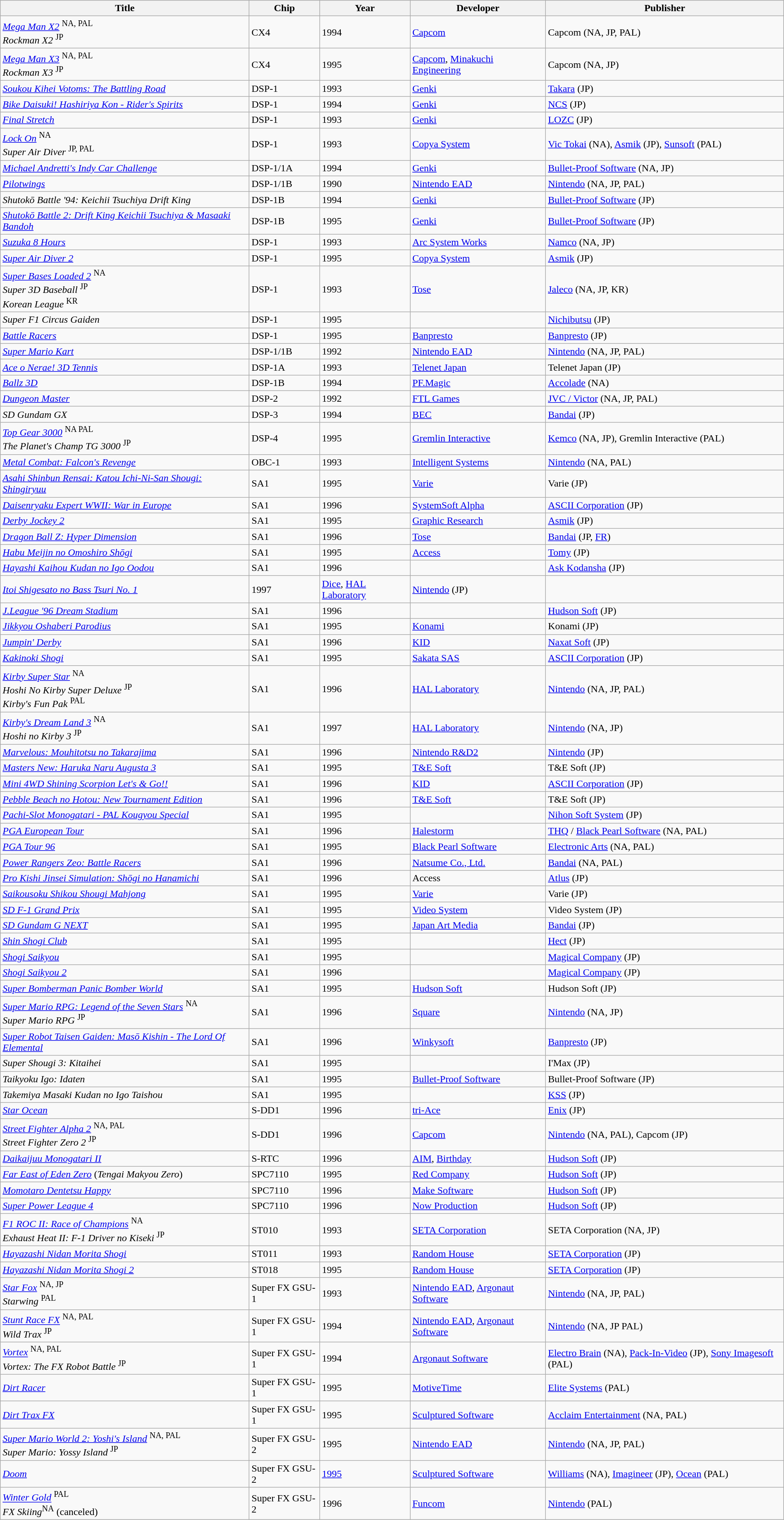<table class="wikitable sortable" width=100%>
<tr>
<th>Title</th>
<th>Chip</th>
<th>Year</th>
<th>Developer</th>
<th>Publisher</th>
</tr>
<tr>
<td><em><a href='#'>Mega Man X2</a></em> <sup>NA, PAL</sup><br><em>Rockman X2</em> <sup>JP</sup></td>
<td>CX4</td>
<td>1994</td>
<td><a href='#'>Capcom</a></td>
<td>Capcom (NA, JP, PAL)</td>
</tr>
<tr>
<td><em><a href='#'>Mega Man X3</a></em> <sup>NA, PAL</sup><br><em>Rockman X3</em> <sup>JP</sup></td>
<td>CX4</td>
<td>1995</td>
<td><a href='#'>Capcom</a>, <a href='#'>Minakuchi Engineering</a></td>
<td>Capcom (NA, JP)</td>
</tr>
<tr>
<td><em><a href='#'>Soukou Kihei Votoms: The Battling Road</a></em></td>
<td>DSP-1</td>
<td>1993</td>
<td><a href='#'>Genki</a></td>
<td><a href='#'>Takara</a> (JP)</td>
</tr>
<tr>
<td><em><a href='#'>Bike Daisuki! Hashiriya Kon - Rider's Spirits</a></em></td>
<td>DSP-1</td>
<td>1994</td>
<td><a href='#'>Genki</a></td>
<td><a href='#'>NCS</a> (JP)</td>
</tr>
<tr>
<td><em><a href='#'>Final Stretch</a></em></td>
<td>DSP-1</td>
<td>1993</td>
<td><a href='#'>Genki</a></td>
<td><a href='#'>LOZC</a> (JP)</td>
</tr>
<tr>
<td><em><a href='#'>Lock On</a></em> <sup>NA</sup><br><em>Super Air Diver</em> <sup>JP, PAL</sup></td>
<td>DSP-1</td>
<td>1993</td>
<td><a href='#'>Copya System</a></td>
<td><a href='#'>Vic Tokai</a> (NA), <a href='#'>Asmik</a> (JP), <a href='#'>Sunsoft</a> (PAL)</td>
</tr>
<tr>
<td><em><a href='#'>Michael Andretti's Indy Car Challenge</a></em></td>
<td>DSP-1/1A</td>
<td>1994</td>
<td><a href='#'>Genki</a></td>
<td><a href='#'>Bullet-Proof Software</a> (NA, JP)</td>
</tr>
<tr>
<td><em><a href='#'>Pilotwings</a></em></td>
<td>DSP-1/1B</td>
<td>1990</td>
<td><a href='#'>Nintendo EAD</a></td>
<td><a href='#'>Nintendo</a> (NA, JP, PAL)</td>
</tr>
<tr>
<td><em>Shutokō Battle '94: Keichii Tsuchiya Drift King</em></td>
<td>DSP-1B</td>
<td>1994</td>
<td><a href='#'>Genki</a></td>
<td><a href='#'>Bullet-Proof Software</a> (JP)</td>
</tr>
<tr>
<td><em><a href='#'>Shutokō Battle 2: Drift King Keichii Tsuchiya & Masaaki Bandoh</a></em></td>
<td>DSP-1B</td>
<td>1995</td>
<td><a href='#'>Genki</a></td>
<td><a href='#'>Bullet-Proof Software</a> (JP)</td>
</tr>
<tr>
<td><em><a href='#'>Suzuka 8 Hours</a></em></td>
<td>DSP-1</td>
<td>1993</td>
<td><a href='#'>Arc System Works</a></td>
<td><a href='#'>Namco</a> (NA, JP)</td>
</tr>
<tr>
<td><em><a href='#'>Super Air Diver 2</a></em></td>
<td>DSP-1</td>
<td>1995</td>
<td><a href='#'>Copya System</a></td>
<td><a href='#'>Asmik</a> (JP)</td>
</tr>
<tr>
<td><em><a href='#'>Super Bases Loaded 2</a></em> <sup>NA</sup><br><em>Super 3D Baseball</em> <sup>JP</sup><br><em>Korean League</em> <sup>KR</sup></td>
<td>DSP-1</td>
<td>1993</td>
<td><a href='#'>Tose</a></td>
<td><a href='#'>Jaleco</a> (NA, JP, KR)</td>
</tr>
<tr>
<td><em>Super F1 Circus Gaiden</em></td>
<td>DSP-1</td>
<td>1995</td>
<td></td>
<td><a href='#'>Nichibutsu</a> (JP)</td>
</tr>
<tr>
<td><em><a href='#'>Battle Racers</a></em></td>
<td>DSP-1</td>
<td>1995</td>
<td><a href='#'>Banpresto</a></td>
<td><a href='#'>Banpresto</a> (JP)</td>
</tr>
<tr>
<td><em><a href='#'>Super Mario Kart</a></em></td>
<td>DSP-1/1B</td>
<td>1992</td>
<td><a href='#'>Nintendo EAD</a></td>
<td><a href='#'>Nintendo</a> (NA, JP, PAL)</td>
</tr>
<tr>
<td><em><a href='#'>Ace o Nerae! 3D Tennis</a></em></td>
<td>DSP-1A</td>
<td>1993</td>
<td><a href='#'>Telenet Japan</a></td>
<td>Telenet Japan (JP)</td>
</tr>
<tr>
<td><em><a href='#'>Ballz 3D</a></em></td>
<td>DSP-1B</td>
<td>1994</td>
<td><a href='#'>PF.Magic</a></td>
<td><a href='#'>Accolade</a> (NA)</td>
</tr>
<tr>
<td><em><a href='#'>Dungeon Master</a></em></td>
<td>DSP-2</td>
<td>1992</td>
<td><a href='#'>FTL Games</a></td>
<td><a href='#'>JVC / Victor</a> (NA, JP, PAL)</td>
</tr>
<tr>
<td><em>SD Gundam GX</em></td>
<td>DSP-3</td>
<td>1994</td>
<td><a href='#'>BEC</a></td>
<td><a href='#'>Bandai</a> (JP)</td>
</tr>
<tr>
<td><em><a href='#'>Top Gear 3000</a></em> <sup>NA PAL</sup><br><em>The Planet's Champ TG 3000</em> <sup>JP</sup></td>
<td>DSP-4</td>
<td>1995</td>
<td><a href='#'>Gremlin Interactive</a></td>
<td><a href='#'>Kemco</a> (NA, JP), Gremlin Interactive (PAL)</td>
</tr>
<tr>
<td><em><a href='#'>Metal Combat: Falcon's Revenge</a></em></td>
<td>OBC-1</td>
<td>1993</td>
<td><a href='#'>Intelligent Systems</a></td>
<td><a href='#'>Nintendo</a> (NA, PAL)</td>
</tr>
<tr>
<td><em><a href='#'>Asahi Shinbun Rensai: Katou Ichi-Ni-San Shougi: Shingiryuu</a></em></td>
<td>SA1</td>
<td>1995</td>
<td><a href='#'>Varie</a></td>
<td>Varie (JP)</td>
</tr>
<tr>
<td><em><a href='#'>Daisenryaku Expert WWII: War in Europe</a></em></td>
<td>SA1</td>
<td>1996</td>
<td><a href='#'>SystemSoft Alpha</a></td>
<td><a href='#'>ASCII Corporation</a> (JP)</td>
</tr>
<tr>
<td><em><a href='#'>Derby Jockey 2</a></em></td>
<td>SA1</td>
<td>1995</td>
<td><a href='#'>Graphic Research</a></td>
<td><a href='#'>Asmik</a> (JP)</td>
</tr>
<tr>
<td><em><a href='#'>Dragon Ball Z: Hyper Dimension</a></em></td>
<td>SA1</td>
<td>1996</td>
<td><a href='#'>Tose</a></td>
<td><a href='#'>Bandai</a> (JP, <a href='#'>FR</a>)</td>
</tr>
<tr>
<td><em><a href='#'>Habu Meijin no Omoshiro Shōgi</a></em></td>
<td>SA1</td>
<td>1995</td>
<td><a href='#'>Access</a></td>
<td><a href='#'>Tomy</a> (JP)</td>
</tr>
<tr>
<td><em><a href='#'>Hayashi Kaihou Kudan no Igo Oodou</a></em></td>
<td>SA1</td>
<td>1996</td>
<td></td>
<td><a href='#'>Ask Kodansha</a> (JP)</td>
</tr>
<tr>
<td><em><a href='#'>Itoi Shigesato no Bass Tsuri No. 1</a></em></td>
<td SA1>1997</td>
<td><a href='#'>Dice</a>, <a href='#'>HAL Laboratory</a></td>
<td><a href='#'>Nintendo</a> (JP)</td>
</tr>
<tr>
<td><em><a href='#'>J.League '96 Dream Stadium</a></em></td>
<td>SA1</td>
<td>1996</td>
<td></td>
<td><a href='#'>Hudson Soft</a> (JP)</td>
</tr>
<tr>
<td><em><a href='#'>Jikkyou Oshaberi Parodius</a></em></td>
<td>SA1</td>
<td>1995</td>
<td><a href='#'>Konami</a></td>
<td>Konami (JP)</td>
</tr>
<tr>
<td><em><a href='#'>Jumpin' Derby</a></em></td>
<td>SA1</td>
<td>1996</td>
<td><a href='#'>KID</a></td>
<td><a href='#'>Naxat Soft</a> (JP)</td>
</tr>
<tr>
<td><em><a href='#'>Kakinoki Shogi</a></em></td>
<td>SA1</td>
<td>1995</td>
<td><a href='#'>Sakata SAS</a></td>
<td><a href='#'>ASCII Corporation</a> (JP)</td>
</tr>
<tr>
<td><em><a href='#'>Kirby Super Star</a></em> <sup>NA</sup><br><em>Hoshi No Kirby Super Deluxe</em> <sup>JP</sup><br><em>Kirby's Fun Pak</em> <sup>PAL</sup></td>
<td>SA1</td>
<td>1996</td>
<td><a href='#'>HAL Laboratory</a></td>
<td><a href='#'>Nintendo</a> (NA, JP, PAL)</td>
</tr>
<tr>
<td><em><a href='#'>Kirby's Dream Land 3</a></em> <sup>NA</sup><br><em>Hoshi no Kirby 3</em> <sup>JP</sup></td>
<td>SA1</td>
<td>1997</td>
<td><a href='#'>HAL Laboratory</a></td>
<td><a href='#'>Nintendo</a> (NA, JP)</td>
</tr>
<tr>
<td><em><a href='#'>Marvelous: Mouhitotsu no Takarajima</a></em></td>
<td>SA1</td>
<td>1996</td>
<td><a href='#'>Nintendo R&D2</a></td>
<td><a href='#'>Nintendo</a> (JP)</td>
</tr>
<tr>
<td><em><a href='#'>Masters New: Haruka Naru Augusta 3</a></em></td>
<td>SA1</td>
<td>1995</td>
<td><a href='#'>T&E Soft</a></td>
<td>T&E Soft (JP)</td>
</tr>
<tr>
<td><em><a href='#'>Mini 4WD Shining Scorpion Let's & Go!!</a></em></td>
<td>SA1</td>
<td>1996</td>
<td><a href='#'>KID</a></td>
<td><a href='#'>ASCII Corporation</a> (JP)</td>
</tr>
<tr>
<td><em><a href='#'>Pebble Beach no Hotou: New Tournament Edition</a></em></td>
<td>SA1</td>
<td>1996</td>
<td><a href='#'>T&E Soft</a></td>
<td>T&E Soft (JP)</td>
</tr>
<tr>
<td><em><a href='#'>Pachi-Slot Monogatari - PAL Kougyou Special</a></em></td>
<td>SA1</td>
<td>1995</td>
<td></td>
<td><a href='#'>Nihon Soft System</a> (JP)</td>
</tr>
<tr>
<td><em><a href='#'>PGA European Tour</a></em></td>
<td>SA1</td>
<td>1996</td>
<td><a href='#'>Halestorm</a></td>
<td><a href='#'>THQ</a> / <a href='#'>Black Pearl Software</a> (NA, PAL)</td>
</tr>
<tr>
<td><em><a href='#'>PGA Tour 96</a></em></td>
<td>SA1</td>
<td>1995</td>
<td><a href='#'>Black Pearl Software</a></td>
<td><a href='#'>Electronic Arts</a> (NA, PAL)</td>
</tr>
<tr>
<td><em><a href='#'>Power Rangers Zeo: Battle Racers</a></em></td>
<td>SA1</td>
<td>1996</td>
<td><a href='#'>Natsume Co., Ltd.</a></td>
<td><a href='#'>Bandai</a> (NA, PAL)</td>
</tr>
<tr>
<td><em><a href='#'>Pro Kishi Jinsei Simulation: Shōgi no Hanamichi</a></em></td>
<td>SA1</td>
<td>1996</td>
<td>Access</td>
<td><a href='#'>Atlus</a> (JP)</td>
</tr>
<tr>
<td><em><a href='#'>Saikousoku Shikou Shougi Mahjong</a></em></td>
<td>SA1</td>
<td>1995</td>
<td><a href='#'>Varie</a></td>
<td>Varie (JP)</td>
</tr>
<tr>
<td><em><a href='#'>SD F-1 Grand Prix</a></em></td>
<td>SA1</td>
<td>1995</td>
<td><a href='#'>Video System</a></td>
<td>Video System (JP)</td>
</tr>
<tr>
<td><em><a href='#'>SD Gundam G NEXT</a></em></td>
<td>SA1</td>
<td>1995</td>
<td><a href='#'>Japan Art Media</a></td>
<td><a href='#'>Bandai</a> (JP)</td>
</tr>
<tr>
<td><em><a href='#'>Shin Shogi Club</a></em></td>
<td>SA1</td>
<td>1995</td>
<td></td>
<td><a href='#'>Hect</a> (JP)</td>
</tr>
<tr>
<td><em><a href='#'>Shogi Saikyou</a></em></td>
<td>SA1</td>
<td>1995</td>
<td></td>
<td><a href='#'>Magical Company</a> (JP)</td>
</tr>
<tr>
<td><em><a href='#'>Shogi Saikyou 2</a></em></td>
<td>SA1</td>
<td>1996</td>
<td></td>
<td><a href='#'>Magical Company</a> (JP)</td>
</tr>
<tr>
<td><em><a href='#'>Super Bomberman Panic Bomber World</a></em></td>
<td>SA1</td>
<td>1995</td>
<td><a href='#'>Hudson Soft</a></td>
<td>Hudson Soft (JP)</td>
</tr>
<tr>
<td><em><a href='#'>Super Mario RPG: Legend of the Seven Stars</a></em> <sup>NA</sup><br><em>Super Mario RPG</em> <sup>JP</sup></td>
<td>SA1</td>
<td>1996</td>
<td><a href='#'>Square</a></td>
<td><a href='#'>Nintendo</a> (NA, JP)</td>
</tr>
<tr>
<td><em><a href='#'>Super Robot Taisen Gaiden: Masō Kishin - The Lord Of Elemental</a></em></td>
<td>SA1</td>
<td>1996</td>
<td><a href='#'>Winkysoft</a></td>
<td><a href='#'>Banpresto</a> (JP)</td>
</tr>
<tr>
<td><em>Super Shougi 3: Kitaihei</em></td>
<td>SA1</td>
<td>1995</td>
<td></td>
<td>I'Max (JP)</td>
</tr>
<tr>
<td><em>Taikyoku Igo: Idaten</em></td>
<td>SA1</td>
<td>1995</td>
<td><a href='#'>Bullet-Proof Software</a></td>
<td>Bullet-Proof Software (JP)</td>
</tr>
<tr>
<td><em>Takemiya Masaki Kudan no Igo Taishou</em></td>
<td>SA1</td>
<td>1995</td>
<td></td>
<td><a href='#'>KSS</a> (JP)</td>
</tr>
<tr>
<td><em><a href='#'>Star Ocean</a></em></td>
<td>S-DD1</td>
<td>1996</td>
<td><a href='#'>tri-Ace</a></td>
<td><a href='#'>Enix</a> (JP)</td>
</tr>
<tr>
<td><em><a href='#'>Street Fighter Alpha 2</a></em> <sup>NA, PAL</sup><br><em>Street Fighter Zero 2</em> <sup>JP</sup></td>
<td>S-DD1</td>
<td>1996</td>
<td><a href='#'>Capcom</a></td>
<td><a href='#'>Nintendo</a> (NA, PAL), Capcom (JP)</td>
</tr>
<tr>
<td><em><a href='#'>Daikaijuu Monogatari II</a></em></td>
<td>S-RTC</td>
<td>1996</td>
<td><a href='#'>AIM</a>, <a href='#'>Birthday</a></td>
<td><a href='#'>Hudson Soft</a> (JP)</td>
</tr>
<tr>
<td><em><a href='#'>Far East of Eden Zero</a></em> (<em>Tengai Makyou Zero</em>)</td>
<td>SPC7110</td>
<td>1995</td>
<td><a href='#'>Red Company</a></td>
<td><a href='#'>Hudson Soft</a> (JP)</td>
</tr>
<tr>
<td><em><a href='#'>Momotaro Dentetsu Happy</a></em></td>
<td>SPC7110</td>
<td>1996</td>
<td><a href='#'>Make Software</a></td>
<td><a href='#'>Hudson Soft</a> (JP)</td>
</tr>
<tr>
<td><em><a href='#'>Super Power League 4</a></em></td>
<td>SPC7110</td>
<td>1996</td>
<td><a href='#'>Now Production</a></td>
<td><a href='#'>Hudson Soft</a> (JP)</td>
</tr>
<tr>
<td><em><a href='#'>F1 ROC II: Race of Champions</a></em> <sup>NA</sup><br><em>Exhaust Heat II: F-1 Driver no Kiseki</em> <sup>JP</sup></td>
<td>ST010</td>
<td>1993</td>
<td><a href='#'>SETA Corporation</a></td>
<td>SETA Corporation (NA, JP)</td>
</tr>
<tr>
<td><em><a href='#'>Hayazashi Nidan Morita Shogi</a></em></td>
<td>ST011</td>
<td>1993</td>
<td><a href='#'>Random House</a></td>
<td><a href='#'>SETA Corporation</a> (JP)</td>
</tr>
<tr>
<td><em><a href='#'>Hayazashi Nidan Morita Shogi 2</a></em></td>
<td>ST018</td>
<td>1995</td>
<td><a href='#'>Random House</a></td>
<td><a href='#'>SETA Corporation</a> (JP)</td>
</tr>
<tr>
<td><em><a href='#'>Star Fox</a></em> <sup>NA, JP</sup><br><em>Starwing</em> <sup>PAL</sup></td>
<td>Super FX GSU-1</td>
<td>1993</td>
<td><a href='#'>Nintendo EAD</a>, <a href='#'>Argonaut Software</a></td>
<td><a href='#'>Nintendo</a> (NA, JP, PAL)</td>
</tr>
<tr>
<td><em><a href='#'>Stunt Race FX</a></em> <sup>NA, PAL</sup><br><em>Wild Trax</em> <sup>JP</sup></td>
<td>Super FX GSU-1</td>
<td>1994</td>
<td><a href='#'>Nintendo EAD</a>, <a href='#'>Argonaut Software</a></td>
<td><a href='#'>Nintendo</a> (NA, JP PAL)</td>
</tr>
<tr>
<td><em><a href='#'>Vortex</a></em> <sup>NA, PAL</sup><br><em>Vortex: The FX Robot Battle</em> <sup>JP</sup></td>
<td>Super FX GSU-1</td>
<td>1994</td>
<td><a href='#'>Argonaut Software</a></td>
<td><a href='#'>Electro Brain</a> (NA), <a href='#'>Pack-In-Video</a> (JP), <a href='#'>Sony Imagesoft</a> (PAL)</td>
</tr>
<tr>
<td><em><a href='#'>Dirt Racer</a></em></td>
<td>Super FX GSU-1</td>
<td>1995</td>
<td><a href='#'>MotiveTime</a></td>
<td><a href='#'>Elite Systems</a> (PAL)</td>
</tr>
<tr>
<td><em><a href='#'>Dirt Trax FX</a></em></td>
<td>Super FX GSU-1</td>
<td>1995</td>
<td><a href='#'>Sculptured Software</a></td>
<td><a href='#'>Acclaim Entertainment</a> (NA, PAL)</td>
</tr>
<tr>
<td><em><a href='#'>Super Mario World 2: Yoshi's Island</a></em> <sup>NA, PAL</sup><br><em>Super Mario: Yossy Island</em> <sup>JP</sup></td>
<td>Super FX GSU-2</td>
<td>1995</td>
<td><a href='#'>Nintendo EAD</a></td>
<td><a href='#'>Nintendo</a> (NA, JP, PAL)</td>
</tr>
<tr>
<td><em><a href='#'>Doom</a></em></td>
<td>Super FX GSU-2</td>
<td><a href='#'>1995</a></td>
<td><a href='#'>Sculptured Software</a></td>
<td><a href='#'>Williams</a> (NA), <a href='#'>Imagineer</a> (JP), <a href='#'>Ocean</a> (PAL)</td>
</tr>
<tr>
<td><em><a href='#'>Winter Gold</a></em> <sup>PAL</sup><br><em>FX Skiing</em><sup>NA</sup> (canceled)</td>
<td>Super FX GSU-2</td>
<td>1996</td>
<td><a href='#'>Funcom</a></td>
<td><a href='#'>Nintendo</a> (PAL)</td>
</tr>
</table>
